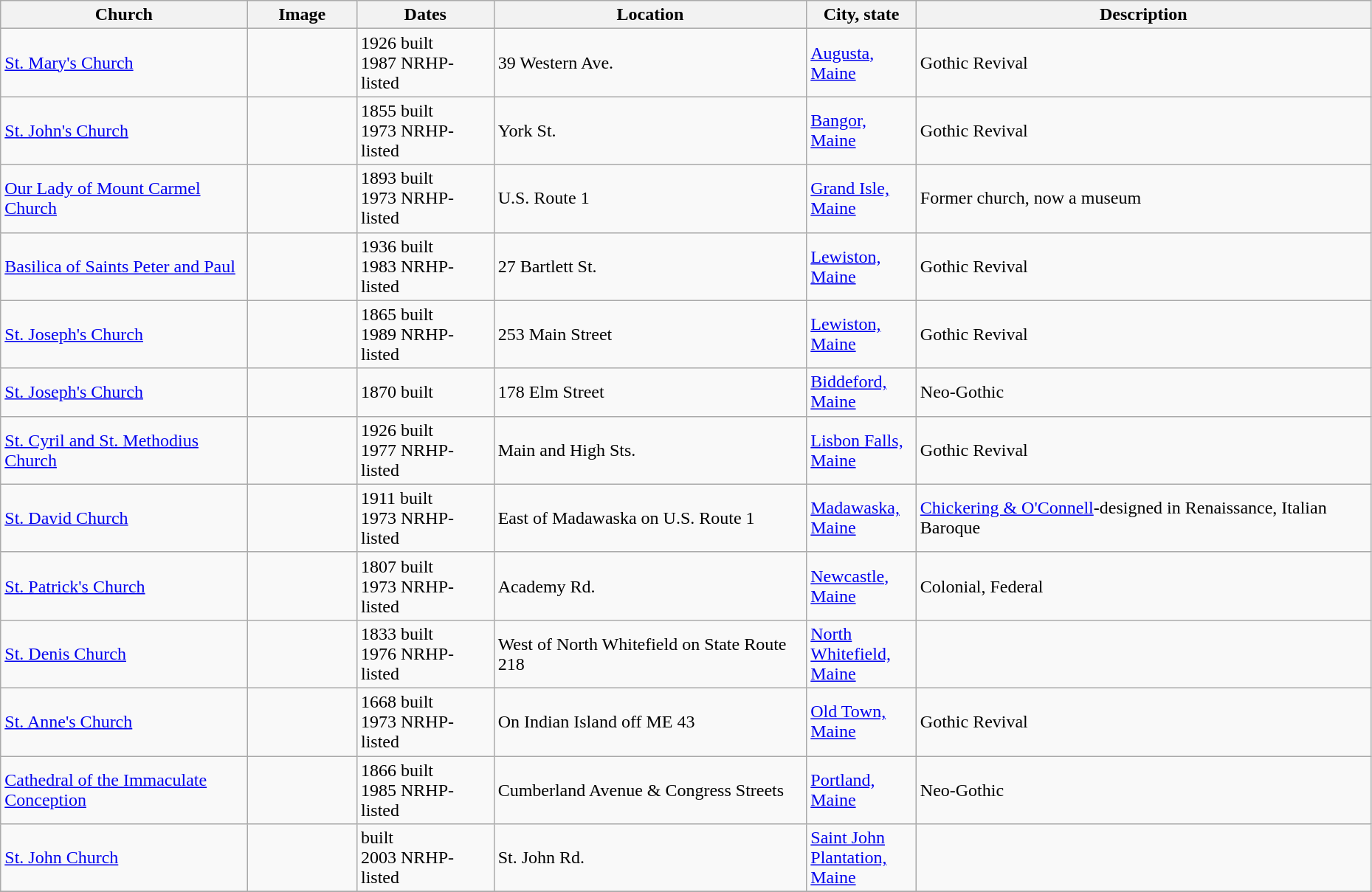<table class="wikitable sortable" style="width:98%">
<tr>
<th width = 18%><strong>Church</strong></th>
<th width = 8% class="unsortable"><strong>Image</strong></th>
<th width = 10%><strong>Dates</strong></th>
<th><strong>Location</strong></th>
<th width = 8%><strong>City, state</strong></th>
<th class="unsortable"><strong>Description</strong></th>
</tr>
<tr>
<td><a href='#'>St. Mary's Church</a></td>
<td></td>
<td>1926 built<br>1987 NRHP-listed</td>
<td>39 Western Ave.<br><small></small></td>
<td><a href='#'>Augusta, Maine</a></td>
<td>Gothic Revival</td>
</tr>
<tr>
<td><a href='#'>St. John's Church</a></td>
<td></td>
<td>1855 built<br>1973 NRHP-listed</td>
<td>York St.<br><small></small></td>
<td><a href='#'>Bangor, Maine</a></td>
<td>Gothic Revival</td>
</tr>
<tr>
<td><a href='#'>Our Lady of Mount Carmel Church</a></td>
<td></td>
<td>1893 built<br>1973 NRHP-listed</td>
<td>U.S. Route 1<br><small></small></td>
<td><a href='#'>Grand Isle, Maine</a></td>
<td>Former church, now a museum</td>
</tr>
<tr>
<td><a href='#'>Basilica of Saints Peter and Paul</a></td>
<td></td>
<td>1936 built<br>1983 NRHP-listed</td>
<td>27 Bartlett St.<br><small></small></td>
<td><a href='#'>Lewiston, Maine</a></td>
<td>Gothic Revival</td>
</tr>
<tr>
<td><a href='#'>St. Joseph's Church</a></td>
<td></td>
<td>1865 built<br>1989 NRHP-listed</td>
<td>253 Main Street<br><small></small></td>
<td><a href='#'>Lewiston, Maine</a></td>
<td>Gothic Revival</td>
</tr>
<tr>
<td><a href='#'>St. Joseph's Church</a></td>
<td></td>
<td>1870 built</td>
<td>178 Elm Street</td>
<td><a href='#'>Biddeford, Maine</a></td>
<td>Neo-Gothic</td>
</tr>
<tr>
<td><a href='#'>St. Cyril and St. Methodius Church</a></td>
<td></td>
<td>1926 built<br>1977 NRHP-listed</td>
<td>Main and High Sts.<br><small></small></td>
<td><a href='#'>Lisbon Falls, Maine</a></td>
<td>Gothic Revival</td>
</tr>
<tr>
<td><a href='#'>St. David Church</a></td>
<td></td>
<td>1911 built<br>1973 NRHP-listed</td>
<td>East of Madawaska on U.S. Route 1<br><small></small></td>
<td><a href='#'>Madawaska, Maine</a></td>
<td><a href='#'>Chickering & O'Connell</a>-designed in Renaissance, Italian Baroque</td>
</tr>
<tr>
<td><a href='#'>St. Patrick's Church</a></td>
<td></td>
<td>1807 built<br>1973 NRHP-listed</td>
<td>Academy Rd.<br><small></small></td>
<td><a href='#'>Newcastle, Maine</a></td>
<td>Colonial, Federal</td>
</tr>
<tr>
<td><a href='#'>St. Denis Church</a></td>
<td></td>
<td>1833 built<br>1976 NRHP-listed</td>
<td>West of North Whitefield on State Route 218<br><small></small></td>
<td><a href='#'>North Whitefield, Maine</a></td>
<td></td>
</tr>
<tr>
<td><a href='#'>St. Anne's Church</a></td>
<td></td>
<td>1668 built<br>1973 NRHP-listed</td>
<td>On Indian Island off ME 43<br><small></small></td>
<td><a href='#'>Old Town, Maine</a></td>
<td>Gothic Revival</td>
</tr>
<tr>
<td><a href='#'>Cathedral of the Immaculate Conception</a></td>
<td></td>
<td>1866 built<br>1985 NRHP-listed</td>
<td>Cumberland Avenue & Congress Streets<br><small></small></td>
<td><a href='#'>Portland, Maine</a></td>
<td>Neo-Gothic</td>
</tr>
<tr>
<td><a href='#'>St. John Church</a></td>
<td></td>
<td>built<br>2003 NRHP-listed</td>
<td>St. John Rd.<br><small></small></td>
<td><a href='#'>Saint John Plantation, Maine</a></td>
<td></td>
</tr>
<tr>
</tr>
</table>
